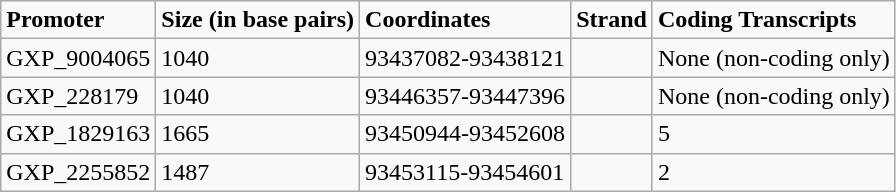<table class="wikitable">
<tr>
<td><strong>Promoter</strong></td>
<td><strong>Size (in  base pairs)</strong></td>
<td><strong>Coordinates</strong></td>
<td><strong>Strand</strong></td>
<td><strong>Coding  Transcripts</strong></td>
</tr>
<tr>
<td>GXP_9004065</td>
<td>1040</td>
<td>93437082-93438121</td>
<td></td>
<td>None  (non-coding only)</td>
</tr>
<tr>
<td>GXP_228179</td>
<td>1040</td>
<td>93446357-93447396</td>
<td></td>
<td>None  (non-coding only)</td>
</tr>
<tr>
<td>GXP_1829163</td>
<td>1665</td>
<td>93450944-93452608</td>
<td></td>
<td>5</td>
</tr>
<tr>
<td>GXP_2255852</td>
<td>1487</td>
<td>93453115-93454601</td>
<td></td>
<td>2</td>
</tr>
</table>
